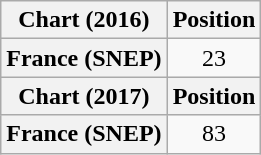<table class="wikitable plainrowheaders" style="text-align:center;">
<tr>
<th scope="col">Chart (2016)</th>
<th scope="col">Position</th>
</tr>
<tr>
<th scope="row">France (SNEP)</th>
<td>23</td>
</tr>
<tr>
<th scope="col">Chart (2017)</th>
<th scope="col">Position</th>
</tr>
<tr>
<th scope="row">France (SNEP)</th>
<td>83</td>
</tr>
</table>
